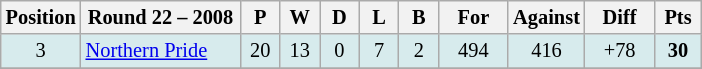<table class="wikitable" style="text-align:center; font-size:85%;">
<tr ;">
<th width=40 abbr="Position">Position</th>
<th width=100>Round 22 – 2008</th>
<th width=20 abbr="Played">P</th>
<th width=20 abbr="Won">W</th>
<th width=20 abbr="Drawn">D</th>
<th width=20 abbr="Lost">L</th>
<th width=20 abbr="Bye">B</th>
<th width=40 abbr="Points for">For</th>
<th width=40 abbr="Points against">Against</th>
<th width=40 abbr="Points difference">Diff</th>
<th width=25 abbr="Points">Pts</th>
</tr>
<tr style="background: #d7ebed;">
<td>3</td>
<td style="text-align:left;"> <a href='#'>Northern Pride</a></td>
<td>20</td>
<td>13</td>
<td>0</td>
<td>7</td>
<td>2</td>
<td>494</td>
<td>416</td>
<td>+78</td>
<td><strong>30</strong></td>
</tr>
<tr>
</tr>
</table>
